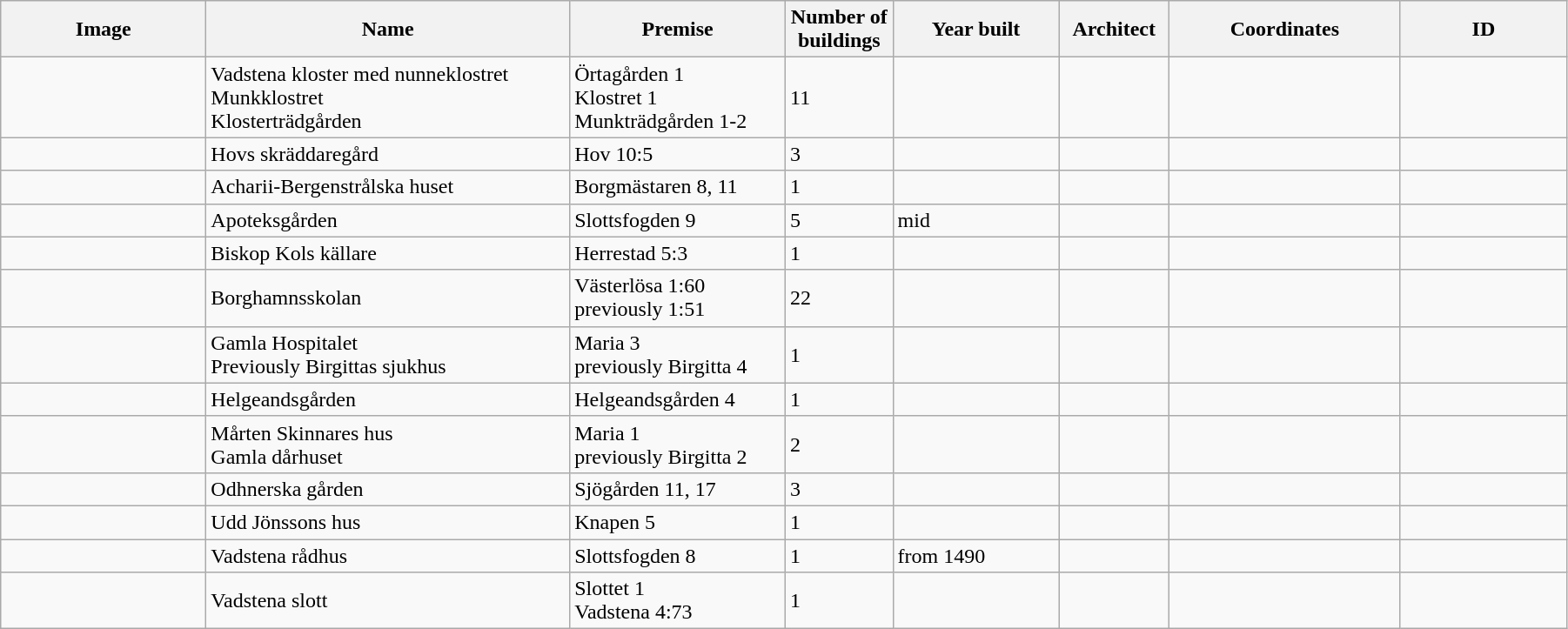<table class="wikitable" width="95%">
<tr>
<th width="150">Image</th>
<th>Name</th>
<th>Premise</th>
<th width="75">Number of<br>buildings</th>
<th width="120">Year built</th>
<th>Architect</th>
<th width="170">Coordinates</th>
<th width="120">ID</th>
</tr>
<tr>
<td></td>
<td>Vadstena kloster med nunneklostret<br>Munkklostret<br>Klosterträdgården</td>
<td>Örtagården 1<br>Klostret 1<br>Munkträdgården 1-2</td>
<td>11</td>
<td></td>
<td></td>
<td></td>
<td></td>
</tr>
<tr>
<td></td>
<td>Hovs skräddaregård</td>
<td>Hov 10:5</td>
<td>3</td>
<td></td>
<td></td>
<td></td>
<td></td>
</tr>
<tr>
<td></td>
<td>Acharii-Bergenstrålska huset</td>
<td>Borgmästaren 8, 11</td>
<td>1</td>
<td></td>
<td></td>
<td></td>
<td></td>
</tr>
<tr>
<td></td>
<td>Apoteksgården</td>
<td>Slottsfogden 9</td>
<td>5</td>
<td>mid </td>
<td></td>
<td></td>
<td></td>
</tr>
<tr>
<td></td>
<td>Biskop Kols källare</td>
<td>Herrestad 5:3</td>
<td>1</td>
<td></td>
<td></td>
<td></td>
<td></td>
</tr>
<tr>
<td></td>
<td>Borghamnsskolan</td>
<td>Västerlösa 1:60<br>previously 1:51</td>
<td>22</td>
<td></td>
<td></td>
<td></td>
<td></td>
</tr>
<tr>
<td></td>
<td Vadstena hospital>Gamla Hospitalet<br>Previously Birgittas sjukhus</td>
<td>Maria 3<br>previously Birgitta 4</td>
<td>1</td>
<td></td>
<td></td>
<td></td>
<td></td>
</tr>
<tr>
<td></td>
<td>Helgeandsgården</td>
<td>Helgeandsgården 4</td>
<td>1</td>
<td></td>
<td></td>
<td></td>
<td></td>
</tr>
<tr>
<td></td>
<td>Mårten Skinnares hus<br>Gamla dårhuset</td>
<td>Maria 1<br>previously Birgitta 2</td>
<td>2</td>
<td></td>
<td></td>
<td></td>
<td></td>
</tr>
<tr>
<td></td>
<td>Odhnerska gården</td>
<td>Sjögården 11, 17</td>
<td>3</td>
<td></td>
<td></td>
<td></td>
<td></td>
</tr>
<tr>
<td></td>
<td>Udd Jönssons hus</td>
<td>Knapen 5</td>
<td>1</td>
<td></td>
<td></td>
<td></td>
<td></td>
</tr>
<tr>
<td></td>
<td>Vadstena rådhus</td>
<td>Slottsfogden 8</td>
<td>1</td>
<td>from 1490</td>
<td></td>
<td></td>
<td></td>
</tr>
<tr>
<td></td>
<td>Vadstena slott</td>
<td>Slottet 1<br>Vadstena 4:73</td>
<td>1</td>
<td></td>
<td></td>
<td></td>
<td></td>
</tr>
</table>
